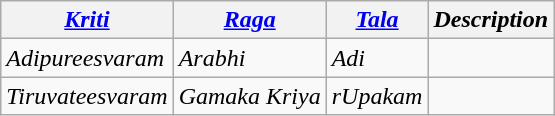<table class="wikitable">
<tr>
<th><em><a href='#'>Kriti</a></em></th>
<th><em><a href='#'>Raga</a></em></th>
<th><em><a href='#'>Tala</a></em></th>
<th><em>Description</em></th>
</tr>
<tr>
<td><em>Adipureesvaram</em></td>
<td><em>Arabhi</em></td>
<td><em>Adi</em></td>
<td></td>
</tr>
<tr>
<td><em>Tiruvateesvaram</em></td>
<td><em>Gamaka Kriya</em></td>
<td><em>rUpakam</em></td>
<td></td>
</tr>
</table>
